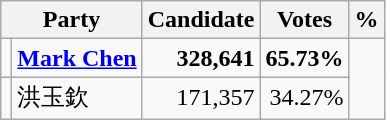<table class="wikitable">
<tr>
<th colspan="2">Party</th>
<th>Candidate</th>
<th>Votes</th>
<th>%</th>
</tr>
<tr>
<td></td>
<td><strong><a href='#'>Mark Chen</a></strong></td>
<td align="right"><strong>328,641</strong></td>
<td align="right"><strong>65.73%</strong></td>
</tr>
<tr>
<td></td>
<td>洪玉欽</td>
<td align="right">171,357</td>
<td align="right">34.27%</td>
</tr>
</table>
